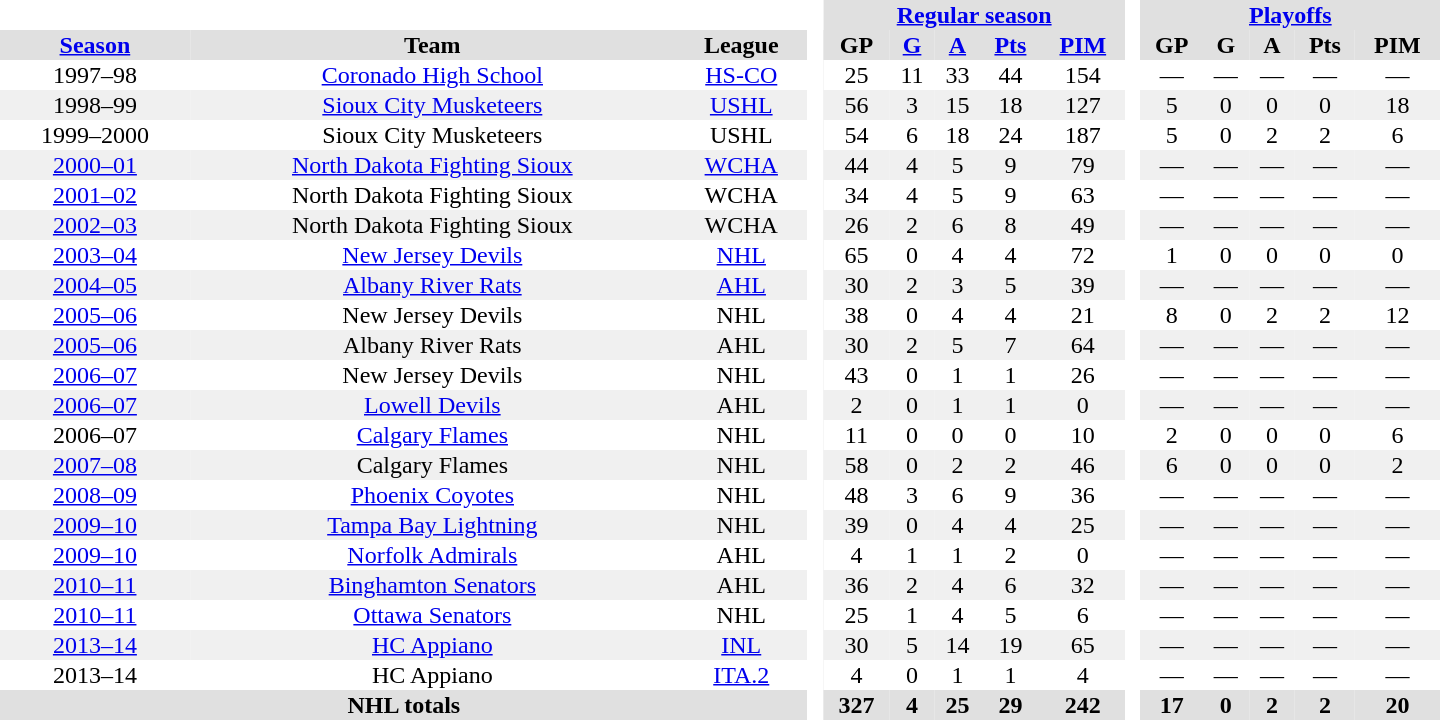<table border="0" cellpadding="1" cellspacing="0" style="text-align:center; width:60em;">
<tr style="background:#e0e0e0;">
<th colspan="3"  bgcolor="#ffffff"> </th>
<th rowspan="99" bgcolor="#ffffff"> </th>
<th colspan="5"><a href='#'>Regular season</a></th>
<th rowspan="99" bgcolor="#ffffff"> </th>
<th colspan="5"><a href='#'>Playoffs</a></th>
</tr>
<tr style="background:#e0e0e0;">
<th><a href='#'>Season</a></th>
<th>Team</th>
<th>League</th>
<th>GP</th>
<th><a href='#'>G</a></th>
<th><a href='#'>A</a></th>
<th><a href='#'>Pts</a></th>
<th><a href='#'>PIM</a></th>
<th>GP</th>
<th>G</th>
<th>A</th>
<th>Pts</th>
<th>PIM</th>
</tr>
<tr>
<td>1997–98</td>
<td><a href='#'>Coronado High School</a></td>
<td><a href='#'>HS-CO</a></td>
<td>25</td>
<td>11</td>
<td>33</td>
<td>44</td>
<td>154</td>
<td>—</td>
<td>—</td>
<td>—</td>
<td>—</td>
<td>—</td>
</tr>
<tr bgcolor="#f0f0f0">
<td>1998–99</td>
<td><a href='#'>Sioux City Musketeers</a></td>
<td><a href='#'>USHL</a></td>
<td>56</td>
<td>3</td>
<td>15</td>
<td>18</td>
<td>127</td>
<td>5</td>
<td>0</td>
<td>0</td>
<td>0</td>
<td>18</td>
</tr>
<tr>
<td>1999–2000</td>
<td>Sioux City Musketeers</td>
<td>USHL</td>
<td>54</td>
<td>6</td>
<td>18</td>
<td>24</td>
<td>187</td>
<td>5</td>
<td>0</td>
<td>2</td>
<td>2</td>
<td>6</td>
</tr>
<tr bgcolor="#f0f0f0">
<td><a href='#'>2000–01</a></td>
<td><a href='#'>North Dakota Fighting Sioux</a></td>
<td><a href='#'>WCHA</a></td>
<td>44</td>
<td>4</td>
<td>5</td>
<td>9</td>
<td>79</td>
<td>—</td>
<td>—</td>
<td>—</td>
<td>—</td>
<td>—</td>
</tr>
<tr>
<td><a href='#'>2001–02</a></td>
<td>North Dakota Fighting Sioux</td>
<td>WCHA</td>
<td>34</td>
<td>4</td>
<td>5</td>
<td>9</td>
<td>63</td>
<td>—</td>
<td>—</td>
<td>—</td>
<td>—</td>
<td>—</td>
</tr>
<tr bgcolor="#f0f0f0">
<td><a href='#'>2002–03</a></td>
<td>North Dakota Fighting Sioux</td>
<td>WCHA</td>
<td>26</td>
<td>2</td>
<td>6</td>
<td>8</td>
<td>49</td>
<td>—</td>
<td>—</td>
<td>—</td>
<td>—</td>
<td>—</td>
</tr>
<tr>
<td><a href='#'>2003–04</a></td>
<td><a href='#'>New Jersey Devils</a></td>
<td><a href='#'>NHL</a></td>
<td>65</td>
<td>0</td>
<td>4</td>
<td>4</td>
<td>72</td>
<td>1</td>
<td>0</td>
<td>0</td>
<td>0</td>
<td>0</td>
</tr>
<tr bgcolor="#f0f0f0">
<td><a href='#'>2004–05</a></td>
<td><a href='#'>Albany River Rats</a></td>
<td><a href='#'>AHL</a></td>
<td>30</td>
<td>2</td>
<td>3</td>
<td>5</td>
<td>39</td>
<td>—</td>
<td>—</td>
<td>—</td>
<td>—</td>
<td>—</td>
</tr>
<tr>
<td><a href='#'>2005–06</a></td>
<td>New Jersey Devils</td>
<td>NHL</td>
<td>38</td>
<td>0</td>
<td>4</td>
<td>4</td>
<td>21</td>
<td>8</td>
<td>0</td>
<td>2</td>
<td>2</td>
<td>12</td>
</tr>
<tr bgcolor="#f0f0f0">
<td><a href='#'>2005–06</a></td>
<td>Albany River Rats</td>
<td>AHL</td>
<td>30</td>
<td>2</td>
<td>5</td>
<td>7</td>
<td>64</td>
<td>—</td>
<td>—</td>
<td>—</td>
<td>—</td>
<td>—</td>
</tr>
<tr>
<td><a href='#'>2006–07</a></td>
<td>New Jersey Devils</td>
<td>NHL</td>
<td>43</td>
<td>0</td>
<td>1</td>
<td>1</td>
<td>26</td>
<td>—</td>
<td>—</td>
<td>—</td>
<td>—</td>
<td>—</td>
</tr>
<tr bgcolor="#f0f0f0">
<td><a href='#'>2006–07</a></td>
<td><a href='#'>Lowell Devils</a></td>
<td>AHL</td>
<td>2</td>
<td>0</td>
<td>1</td>
<td>1</td>
<td>0</td>
<td>—</td>
<td>—</td>
<td>—</td>
<td>—</td>
<td>—</td>
</tr>
<tr>
<td>2006–07</td>
<td><a href='#'>Calgary Flames</a></td>
<td>NHL</td>
<td>11</td>
<td>0</td>
<td>0</td>
<td>0</td>
<td>10</td>
<td>2</td>
<td>0</td>
<td>0</td>
<td>0</td>
<td>6</td>
</tr>
<tr bgcolor="#f0f0f0">
<td><a href='#'>2007–08</a></td>
<td>Calgary Flames</td>
<td>NHL</td>
<td>58</td>
<td>0</td>
<td>2</td>
<td>2</td>
<td>46</td>
<td>6</td>
<td>0</td>
<td>0</td>
<td>0</td>
<td>2</td>
</tr>
<tr>
<td><a href='#'>2008–09</a></td>
<td><a href='#'>Phoenix Coyotes</a></td>
<td>NHL</td>
<td>48</td>
<td>3</td>
<td>6</td>
<td>9</td>
<td>36</td>
<td>—</td>
<td>—</td>
<td>—</td>
<td>—</td>
<td>—</td>
</tr>
<tr bgcolor="#f0f0f0">
<td><a href='#'>2009–10</a></td>
<td><a href='#'>Tampa Bay Lightning</a></td>
<td>NHL</td>
<td>39</td>
<td>0</td>
<td>4</td>
<td>4</td>
<td>25</td>
<td>—</td>
<td>—</td>
<td>—</td>
<td>—</td>
<td>—</td>
</tr>
<tr>
<td><a href='#'>2009–10</a></td>
<td><a href='#'>Norfolk Admirals</a></td>
<td>AHL</td>
<td>4</td>
<td>1</td>
<td>1</td>
<td>2</td>
<td>0</td>
<td>—</td>
<td>—</td>
<td>—</td>
<td>—</td>
<td>—</td>
</tr>
<tr bgcolor="#f0f0f0">
<td><a href='#'>2010–11</a></td>
<td><a href='#'>Binghamton Senators</a></td>
<td>AHL</td>
<td>36</td>
<td>2</td>
<td>4</td>
<td>6</td>
<td>32</td>
<td>—</td>
<td>—</td>
<td>—</td>
<td>—</td>
<td>—</td>
</tr>
<tr>
<td><a href='#'>2010–11</a></td>
<td><a href='#'>Ottawa Senators</a></td>
<td>NHL</td>
<td>25</td>
<td>1</td>
<td>4</td>
<td>5</td>
<td>6</td>
<td>—</td>
<td>—</td>
<td>—</td>
<td>—</td>
<td>—</td>
</tr>
<tr bgcolor="#f0f0f0">
<td><a href='#'>2013–14</a></td>
<td><a href='#'>HC Appiano</a></td>
<td><a href='#'>INL</a></td>
<td>30</td>
<td>5</td>
<td>14</td>
<td>19</td>
<td>65</td>
<td>—</td>
<td>—</td>
<td>—</td>
<td>—</td>
<td>—</td>
</tr>
<tr>
<td>2013–14</td>
<td>HC Appiano</td>
<td><a href='#'>ITA.2</a></td>
<td>4</td>
<td>0</td>
<td>1</td>
<td>1</td>
<td>4</td>
<td>—</td>
<td>—</td>
<td>—</td>
<td>—</td>
<td>—</td>
</tr>
<tr bgcolor="#e0e0e0">
<th colspan="3">NHL totals</th>
<th>327</th>
<th>4</th>
<th>25</th>
<th>29</th>
<th>242</th>
<th>17</th>
<th>0</th>
<th>2</th>
<th>2</th>
<th>20</th>
</tr>
</table>
